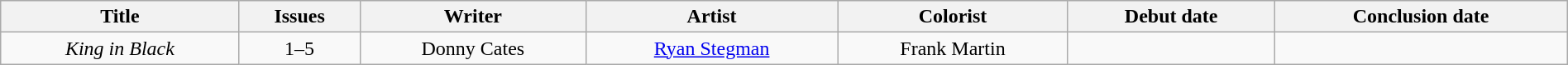<table class="wikitable" style="text-align:center; width:100%">
<tr>
<th scope="col">Title</th>
<th scope="col">Issues</th>
<th scope="col">Writer</th>
<th scope="col">Artist</th>
<th scope="col">Colorist</th>
<th scope="col">Debut date</th>
<th scope="col">Conclusion date</th>
</tr>
<tr>
<td><em>King in Black</em></td>
<td>1–5</td>
<td>Donny Cates</td>
<td><a href='#'>Ryan Stegman</a></td>
<td>Frank Martin</td>
<td></td>
<td></td>
</tr>
</table>
